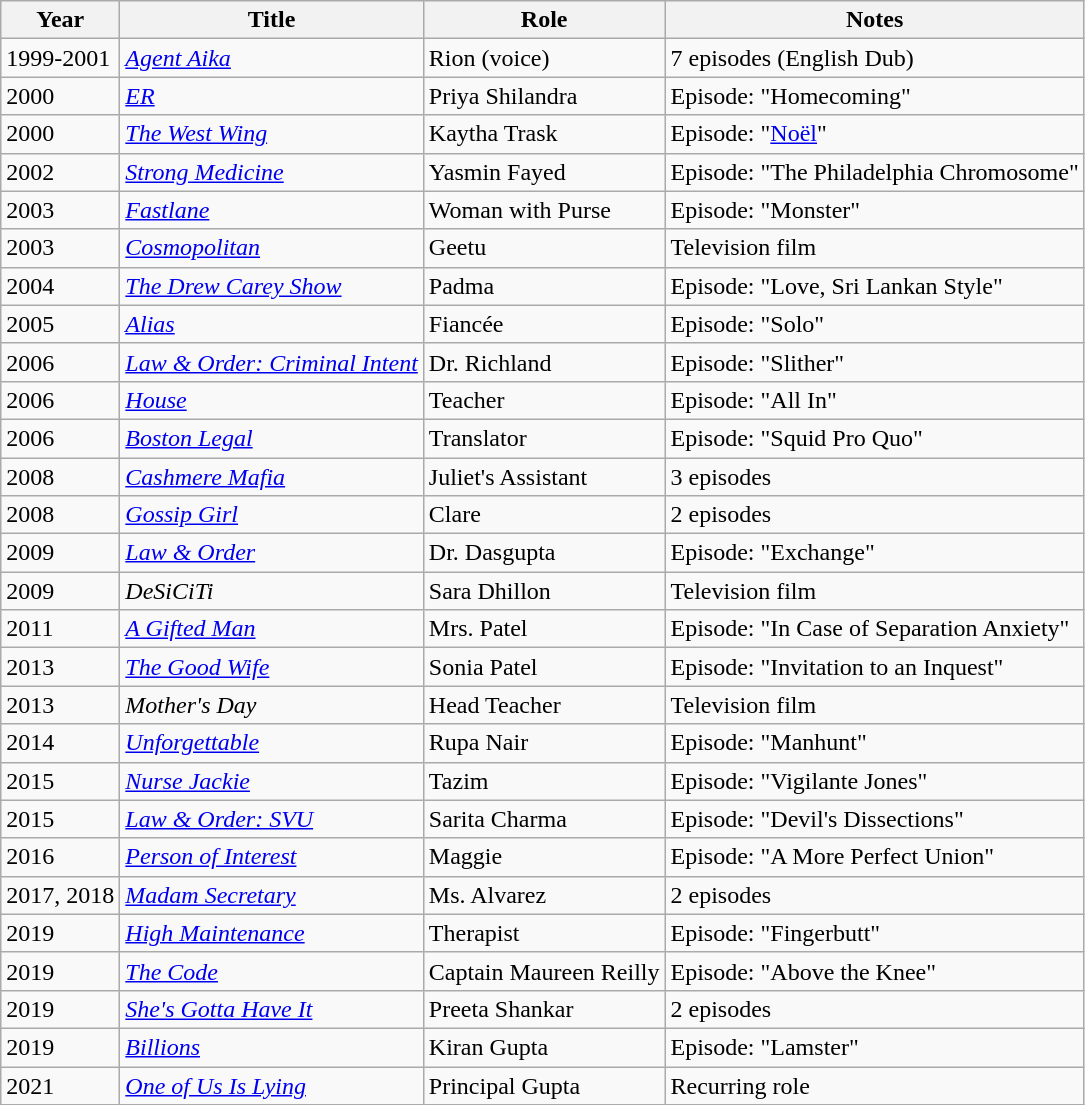<table class="wikitable sortable">
<tr>
<th>Year</th>
<th>Title</th>
<th>Role</th>
<th>Notes</th>
</tr>
<tr>
<td>1999-2001</td>
<td><em><a href='#'>Agent Aika</a></em></td>
<td>Rion (voice)</td>
<td>7 episodes (English Dub)</td>
</tr>
<tr>
<td>2000</td>
<td><a href='#'><em>ER</em></a></td>
<td>Priya Shilandra</td>
<td>Episode: "Homecoming"</td>
</tr>
<tr>
<td>2000</td>
<td><em><a href='#'>The West Wing</a></em></td>
<td>Kaytha Trask</td>
<td>Episode: "<a href='#'>Noël</a>"</td>
</tr>
<tr>
<td>2002</td>
<td><em><a href='#'>Strong Medicine</a></em></td>
<td>Yasmin Fayed</td>
<td>Episode: "The Philadelphia Chromosome"</td>
</tr>
<tr>
<td>2003</td>
<td><a href='#'><em>Fastlane</em></a></td>
<td>Woman with Purse</td>
<td>Episode: "Monster"</td>
</tr>
<tr>
<td>2003</td>
<td><a href='#'><em>Cosmopolitan</em></a></td>
<td>Geetu</td>
<td>Television film</td>
</tr>
<tr>
<td>2004</td>
<td><em><a href='#'>The Drew Carey Show</a></em></td>
<td>Padma</td>
<td>Episode: "Love, Sri Lankan Style"</td>
</tr>
<tr>
<td>2005</td>
<td><a href='#'><em>Alias</em></a></td>
<td>Fiancée</td>
<td>Episode: "Solo"</td>
</tr>
<tr>
<td>2006</td>
<td><em><a href='#'>Law & Order: Criminal Intent</a></em></td>
<td>Dr. Richland</td>
<td>Episode: "Slither"</td>
</tr>
<tr>
<td>2006</td>
<td><a href='#'><em>House</em></a></td>
<td>Teacher</td>
<td>Episode: "All In"</td>
</tr>
<tr>
<td>2006</td>
<td><em><a href='#'>Boston Legal</a></em></td>
<td>Translator</td>
<td>Episode: "Squid Pro Quo"</td>
</tr>
<tr>
<td>2008</td>
<td><em><a href='#'>Cashmere Mafia</a></em></td>
<td>Juliet's Assistant</td>
<td>3 episodes</td>
</tr>
<tr>
<td>2008</td>
<td><em><a href='#'>Gossip Girl</a></em></td>
<td>Clare</td>
<td>2 episodes</td>
</tr>
<tr>
<td>2009</td>
<td><em><a href='#'>Law & Order</a></em></td>
<td>Dr. Dasgupta</td>
<td>Episode: "Exchange"</td>
</tr>
<tr>
<td>2009</td>
<td><em>DeSiCiTi</em></td>
<td>Sara Dhillon</td>
<td>Television film</td>
</tr>
<tr>
<td>2011</td>
<td><em><a href='#'>A Gifted Man</a></em></td>
<td>Mrs. Patel</td>
<td>Episode: "In Case of Separation Anxiety"</td>
</tr>
<tr>
<td>2013</td>
<td><em><a href='#'>The Good Wife</a></em></td>
<td>Sonia Patel</td>
<td>Episode: "Invitation to an Inquest"</td>
</tr>
<tr>
<td>2013</td>
<td><em>Mother's Day</em></td>
<td>Head Teacher</td>
<td>Television film</td>
</tr>
<tr>
<td>2014</td>
<td><a href='#'><em>Unforgettable</em></a></td>
<td>Rupa Nair</td>
<td>Episode: "Manhunt"</td>
</tr>
<tr>
<td>2015</td>
<td><em><a href='#'>Nurse Jackie</a></em></td>
<td>Tazim</td>
<td>Episode: "Vigilante Jones"</td>
</tr>
<tr>
<td>2015</td>
<td><a href='#'><em>Law & Order: SVU</em></a></td>
<td>Sarita Charma</td>
<td>Episode: "Devil's Dissections"</td>
</tr>
<tr>
<td>2016</td>
<td><a href='#'><em>Person of Interest</em></a></td>
<td>Maggie</td>
<td>Episode: "A More Perfect Union"</td>
</tr>
<tr>
<td>2017, 2018</td>
<td><a href='#'><em>Madam Secretary</em></a></td>
<td>Ms. Alvarez</td>
<td>2 episodes</td>
</tr>
<tr>
<td>2019</td>
<td><em><a href='#'>High Maintenance</a></em></td>
<td>Therapist</td>
<td>Episode: "Fingerbutt"</td>
</tr>
<tr>
<td>2019</td>
<td><a href='#'><em>The Code</em></a></td>
<td>Captain Maureen Reilly</td>
<td>Episode: "Above the Knee"</td>
</tr>
<tr>
<td>2019</td>
<td><a href='#'><em>She's Gotta Have It</em></a></td>
<td>Preeta Shankar</td>
<td>2 episodes</td>
</tr>
<tr>
<td>2019</td>
<td><a href='#'><em>Billions</em></a></td>
<td>Kiran Gupta</td>
<td>Episode: "Lamster"</td>
</tr>
<tr>
<td>2021</td>
<td><a href='#'><em>One of Us Is Lying</em></a></td>
<td>Principal Gupta</td>
<td>Recurring role</td>
</tr>
</table>
